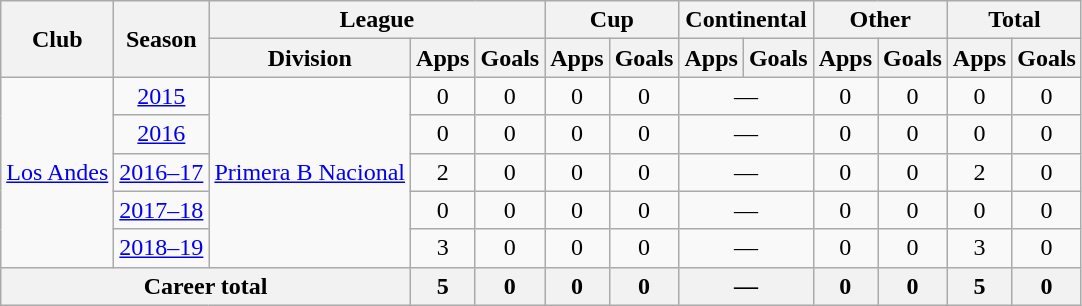<table class="wikitable" style="text-align:center">
<tr>
<th rowspan="2">Club</th>
<th rowspan="2">Season</th>
<th colspan="3">League</th>
<th colspan="2">Cup</th>
<th colspan="2">Continental</th>
<th colspan="2">Other</th>
<th colspan="2">Total</th>
</tr>
<tr>
<th>Division</th>
<th>Apps</th>
<th>Goals</th>
<th>Apps</th>
<th>Goals</th>
<th>Apps</th>
<th>Goals</th>
<th>Apps</th>
<th>Goals</th>
<th>Apps</th>
<th>Goals</th>
</tr>
<tr>
<td rowspan="5"><a href='#'>Los Andes</a></td>
<td><a href='#'>2015</a></td>
<td rowspan="5"><a href='#'>Primera B Nacional</a></td>
<td>0</td>
<td>0</td>
<td>0</td>
<td>0</td>
<td colspan="2">—</td>
<td>0</td>
<td>0</td>
<td>0</td>
<td>0</td>
</tr>
<tr>
<td><a href='#'>2016</a></td>
<td>0</td>
<td>0</td>
<td>0</td>
<td>0</td>
<td colspan="2">—</td>
<td>0</td>
<td>0</td>
<td>0</td>
<td>0</td>
</tr>
<tr>
<td><a href='#'>2016–17</a></td>
<td>2</td>
<td>0</td>
<td>0</td>
<td>0</td>
<td colspan="2">—</td>
<td>0</td>
<td>0</td>
<td>2</td>
<td>0</td>
</tr>
<tr>
<td><a href='#'>2017–18</a></td>
<td>0</td>
<td>0</td>
<td>0</td>
<td>0</td>
<td colspan="2">—</td>
<td>0</td>
<td>0</td>
<td>0</td>
<td>0</td>
</tr>
<tr>
<td><a href='#'>2018–19</a></td>
<td>3</td>
<td>0</td>
<td>0</td>
<td>0</td>
<td colspan="2">—</td>
<td>0</td>
<td>0</td>
<td>3</td>
<td>0</td>
</tr>
<tr>
<th colspan="3">Career total</th>
<th>5</th>
<th>0</th>
<th>0</th>
<th>0</th>
<th colspan="2">—</th>
<th>0</th>
<th>0</th>
<th>5</th>
<th>0</th>
</tr>
</table>
